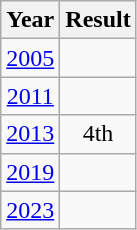<table class="wikitable" style="text-align:center">
<tr>
<th>Year</th>
<th>Result</th>
</tr>
<tr>
<td><a href='#'>2005</a></td>
<td></td>
</tr>
<tr>
<td><a href='#'>2011</a></td>
<td></td>
</tr>
<tr>
<td><a href='#'>2013</a></td>
<td>4th</td>
</tr>
<tr>
<td><a href='#'>2019</a></td>
<td></td>
</tr>
<tr>
<td><a href='#'>2023</a></td>
<td></td>
</tr>
</table>
